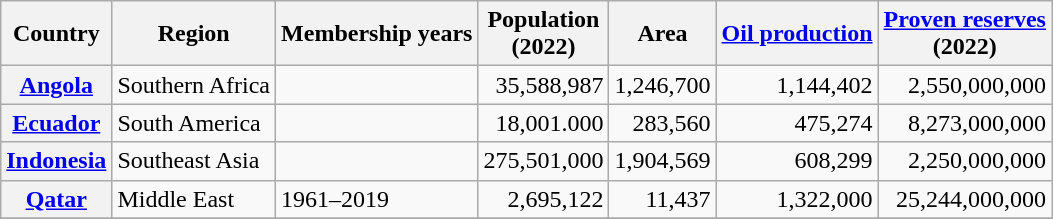<table class="wikitable sortable plainrowheaders">
<tr>
<th scope="col">Country</th>
<th scope="col">Region</th>
<th scope="col">Membership years</th>
<th scope="col">Population<br>(2022)</th>
<th scope="col">Area<br></th>
<th scope="col"><a href='#'>Oil production</a><br></th>
<th scope="col"><a href='#'>Proven reserves</a><br>(2022)</th>
</tr>
<tr>
<th scope="row"><a href='#'>Angola</a></th>
<td>Southern Africa</td>
<td data-sort-value="2007"></td>
<td align=right>35,588,987</td>
<td align=right>1,246,700</td>
<td align=right>1,144,402</td>
<td align=right>2,550,000,000</td>
</tr>
<tr>
<th scope="row"><a href='#'>Ecuador</a></th>
<td>South America</td>
<td data-sort-value="1973"></td>
<td align=right>18,001.000</td>
<td align=right>283,560</td>
<td align=right>475,274</td>
<td align=right>8,273,000,000</td>
</tr>
<tr>
<th scope="row"><a href='#'>Indonesia</a></th>
<td>Southeast Asia</td>
<td data-sort-value="1962"></td>
<td align=right>275,501,000</td>
<td align=right>1,904,569</td>
<td align=right>608,299</td>
<td align=right>2,250,000,000</td>
</tr>
<tr>
<th scope="row"><a href='#'>Qatar</a></th>
<td>Middle East</td>
<td data-sort-value="1961">1961–2019</td>
<td align=right>2,695,122</td>
<td align=right>11,437</td>
<td align=right>1,322,000</td>
<td align=right>25,244,000,000</td>
</tr>
<tr>
</tr>
</table>
